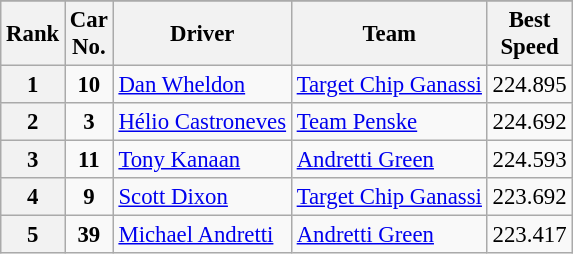<table class="wikitable" style="font-size:95%;">
<tr>
</tr>
<tr>
<th>Rank</th>
<th>Car<br>No.</th>
<th>Driver</th>
<th>Team</th>
<th>Best<br>Speed</th>
</tr>
<tr>
<th>1</th>
<td style="text-align:center"><strong>10</strong></td>
<td> <a href='#'>Dan Wheldon</a></td>
<td><a href='#'>Target Chip Ganassi</a></td>
<td align=center>224.895</td>
</tr>
<tr>
<th>2</th>
<td style="text-align:center"><strong>3</strong></td>
<td> <a href='#'>Hélio Castroneves</a></td>
<td><a href='#'>Team Penske</a></td>
<td align=center>224.692</td>
</tr>
<tr>
<th>3</th>
<td style="text-align:center"><strong>11</strong></td>
<td> <a href='#'>Tony Kanaan</a></td>
<td><a href='#'>Andretti Green</a></td>
<td align=center>224.593</td>
</tr>
<tr>
<th>4</th>
<td style="text-align:center"><strong>9</strong></td>
<td> <a href='#'>Scott Dixon</a></td>
<td><a href='#'>Target Chip Ganassi</a></td>
<td align=center>223.692</td>
</tr>
<tr>
<th>5</th>
<td style="text-align:center"><strong>39</strong></td>
<td> <a href='#'>Michael Andretti</a></td>
<td><a href='#'>Andretti Green</a></td>
<td align=center>223.417</td>
</tr>
</table>
